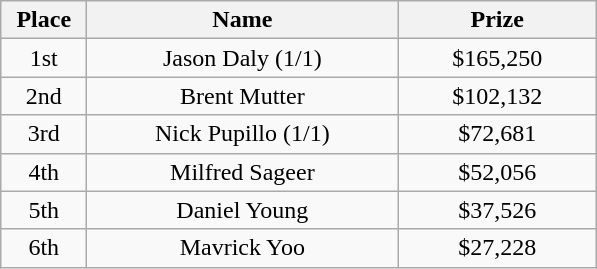<table class="wikitable">
<tr>
<th width="50">Place</th>
<th width="200">Name</th>
<th width="125">Prize</th>
</tr>
<tr>
<td align = "center">1st</td>
<td align = "center"> Jason Daly (1/1)</td>
<td align = "center">$165,250</td>
</tr>
<tr>
<td align = "center">2nd</td>
<td align = "center"> Brent Mutter</td>
<td align = "center">$102,132</td>
</tr>
<tr>
<td align = "center">3rd</td>
<td align = "center"> Nick Pupillo (1/1)</td>
<td align = "center">$72,681</td>
</tr>
<tr>
<td align = "center">4th</td>
<td align = "center"> Milfred Sageer</td>
<td align = "center">$52,056</td>
</tr>
<tr>
<td align = "center">5th</td>
<td align = "center"> Daniel Young</td>
<td align = "center">$37,526</td>
</tr>
<tr>
<td align = "center">6th</td>
<td align = "center"> Mavrick Yoo</td>
<td align = "center">$27,228</td>
</tr>
</table>
